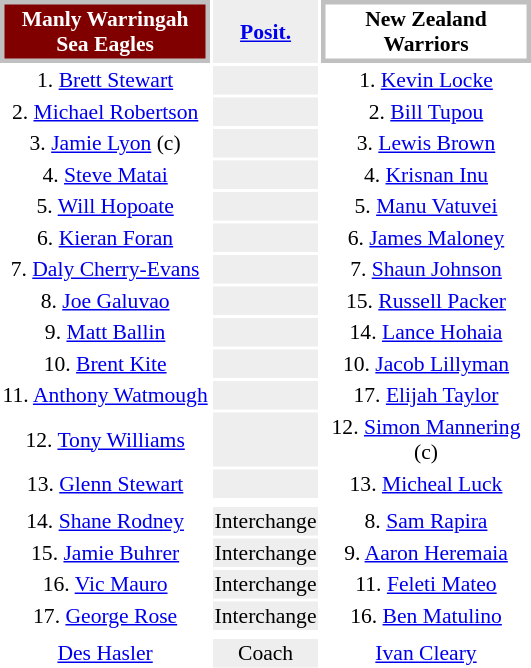<table style="float:right; font-size:90%; margin-left:1em;">
<tr style="background:#eee;">
<th align="center" width="132" style="border: 3px solid silver; background: maroon; color: white">Manly Warringah<br>Sea Eagles</th>
<th style="text-align:center;"><a href='#'>Posit.</a></th>
<th align="center" width="132" style="border: 3px solid silver; background: white; color: black">New Zealand<br>Warriors</th>
</tr>
<tr>
<td align="center">1. <a href='#'>Brett Stewart</a></td>
<td align="center" style="background: #eeeeee"></td>
<td align="center">1. <a href='#'>Kevin Locke</a></td>
</tr>
<tr>
<td align="center">2. <a href='#'>Michael Robertson</a></td>
<td align="center" style="background: #eeeeee"></td>
<td align="center">2. <a href='#'>Bill Tupou</a></td>
</tr>
<tr>
<td align="center">3. <a href='#'>Jamie Lyon</a> (c)</td>
<td align="center" style="background: #eeeeee"></td>
<td align="center">3. <a href='#'>Lewis Brown</a></td>
</tr>
<tr>
<td align="center">4. <a href='#'>Steve Matai</a></td>
<td align="center" style="background: #eeeeee"></td>
<td align="center">4. <a href='#'>Krisnan Inu</a></td>
</tr>
<tr>
<td align="center">5. <a href='#'>Will Hopoate</a></td>
<td align="center" style="background: #eeeeee"></td>
<td align="center">5. <a href='#'>Manu Vatuvei</a></td>
</tr>
<tr>
<td align="center">6. <a href='#'>Kieran Foran</a></td>
<td align="center" style="background: #eeeeee"></td>
<td align="center">6. <a href='#'>James Maloney</a></td>
</tr>
<tr>
<td align="center">7. <a href='#'>Daly Cherry-Evans</a></td>
<td align="center" style="background: #eeeeee"></td>
<td align="center">7. <a href='#'>Shaun Johnson</a></td>
</tr>
<tr>
<td align="center">8. <a href='#'>Joe Galuvao</a></td>
<td align="center" style="background: #eeeeee"></td>
<td align="center">15. <a href='#'>Russell Packer</a></td>
</tr>
<tr>
<td align="center">9. <a href='#'>Matt Ballin</a></td>
<td align="center" style="background: #eeeeee"></td>
<td align="center">14. <a href='#'>Lance Hohaia</a></td>
</tr>
<tr>
<td align="center">10. <a href='#'>Brent Kite</a></td>
<td align="center" style="background: #eeeeee"></td>
<td align="center">10. <a href='#'>Jacob Lillyman</a></td>
</tr>
<tr>
<td align="center">11. <a href='#'>Anthony Watmough</a></td>
<td align="center" style="background: #eeeeee"></td>
<td align="center">17. <a href='#'>Elijah Taylor</a></td>
</tr>
<tr>
<td align="center">12. <a href='#'>Tony Williams</a></td>
<td align="center" style="background: #eeeeee"></td>
<td align="center">12. <a href='#'>Simon Mannering</a> (c)</td>
</tr>
<tr>
<td align="center">13. <a href='#'>Glenn Stewart</a></td>
<td align="center" style="background: #eeeeee"></td>
<td align="center">13. <a href='#'>Micheal Luck</a></td>
</tr>
<tr>
<td></td>
</tr>
<tr>
<td align="center">14. <a href='#'>Shane Rodney</a></td>
<td align="center" style="background: #eeeeee">Interchange</td>
<td align="center">8. <a href='#'>Sam Rapira</a></td>
</tr>
<tr>
<td align="center">15. <a href='#'>Jamie Buhrer</a></td>
<td align="center" style="background: #eeeeee">Interchange</td>
<td align="center">9. <a href='#'>Aaron Heremaia</a></td>
</tr>
<tr>
<td align="center">16. <a href='#'>Vic Mauro</a></td>
<td align="center" style="background: #eeeeee">Interchange</td>
<td align="center">11. <a href='#'>Feleti Mateo</a></td>
</tr>
<tr>
<td align="center">17. <a href='#'>George Rose</a></td>
<td align="center" style="background: #eeeeee">Interchange</td>
<td align="center">16. <a href='#'>Ben Matulino</a></td>
</tr>
<tr>
<td></td>
</tr>
<tr>
<td align="center"><a href='#'>Des Hasler</a></td>
<td align="center" style="background: #eeeeee">Coach</td>
<td align="center"><a href='#'>Ivan Cleary</a></td>
</tr>
</table>
